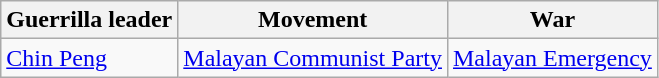<table class="wikitable">
<tr>
<th>Guerrilla leader</th>
<th>Movement</th>
<th>War</th>
</tr>
<tr>
<td><a href='#'>Chin Peng</a></td>
<td><a href='#'>Malayan Communist Party</a></td>
<td><a href='#'>Malayan Emergency</a></td>
</tr>
</table>
